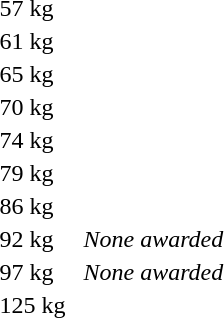<table>
<tr>
<td>57 kg<br></td>
<td></td>
<td></td>
<td></td>
</tr>
<tr>
<td rowspan=2>61 kg<br></td>
<td rowspan=2></td>
<td rowspan=2></td>
<td></td>
</tr>
<tr>
<td></td>
</tr>
<tr>
<td rowspan=2>65 kg<br></td>
<td rowspan=2></td>
<td rowspan=2></td>
<td></td>
</tr>
<tr>
<td></td>
</tr>
<tr>
<td>70 kg<br></td>
<td></td>
<td></td>
<td></td>
</tr>
<tr>
<td rowspan=2>74 kg<br></td>
<td rowspan=2></td>
<td rowspan=2></td>
<td></td>
</tr>
<tr>
<td></td>
</tr>
<tr>
<td>79 kg<br></td>
<td></td>
<td></td>
<td></td>
</tr>
<tr>
<td rowspan=2>86 kg<br></td>
<td rowspan=2></td>
<td rowspan=2></td>
<td></td>
</tr>
<tr>
<td></td>
</tr>
<tr>
<td>92 kg<br></td>
<td></td>
<td></td>
<td><em>None awarded</em></td>
</tr>
<tr>
<td>97 kg<br></td>
<td></td>
<td></td>
<td><em>None awarded</em></td>
</tr>
<tr>
<td>125 kg<br></td>
<td></td>
<td></td>
<td></td>
</tr>
</table>
